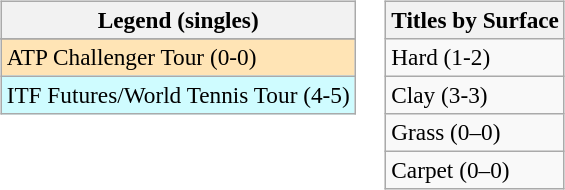<table>
<tr valign=top>
<td><br><table class=wikitable style=font-size:97%>
<tr>
<th>Legend (singles)</th>
</tr>
<tr bgcolor=e5d1cb>
</tr>
<tr bgcolor=moccasin>
<td>ATP Challenger Tour (0-0)</td>
</tr>
<tr bgcolor=cffcff>
<td>ITF Futures/World Tennis Tour (4-5)</td>
</tr>
</table>
</td>
<td><br><table class=wikitable style=font-size:97%>
<tr>
<th>Titles by Surface</th>
</tr>
<tr>
<td>Hard (1-2)</td>
</tr>
<tr>
<td>Clay (3-3)</td>
</tr>
<tr>
<td>Grass (0–0)</td>
</tr>
<tr>
<td>Carpet (0–0)</td>
</tr>
</table>
</td>
</tr>
</table>
